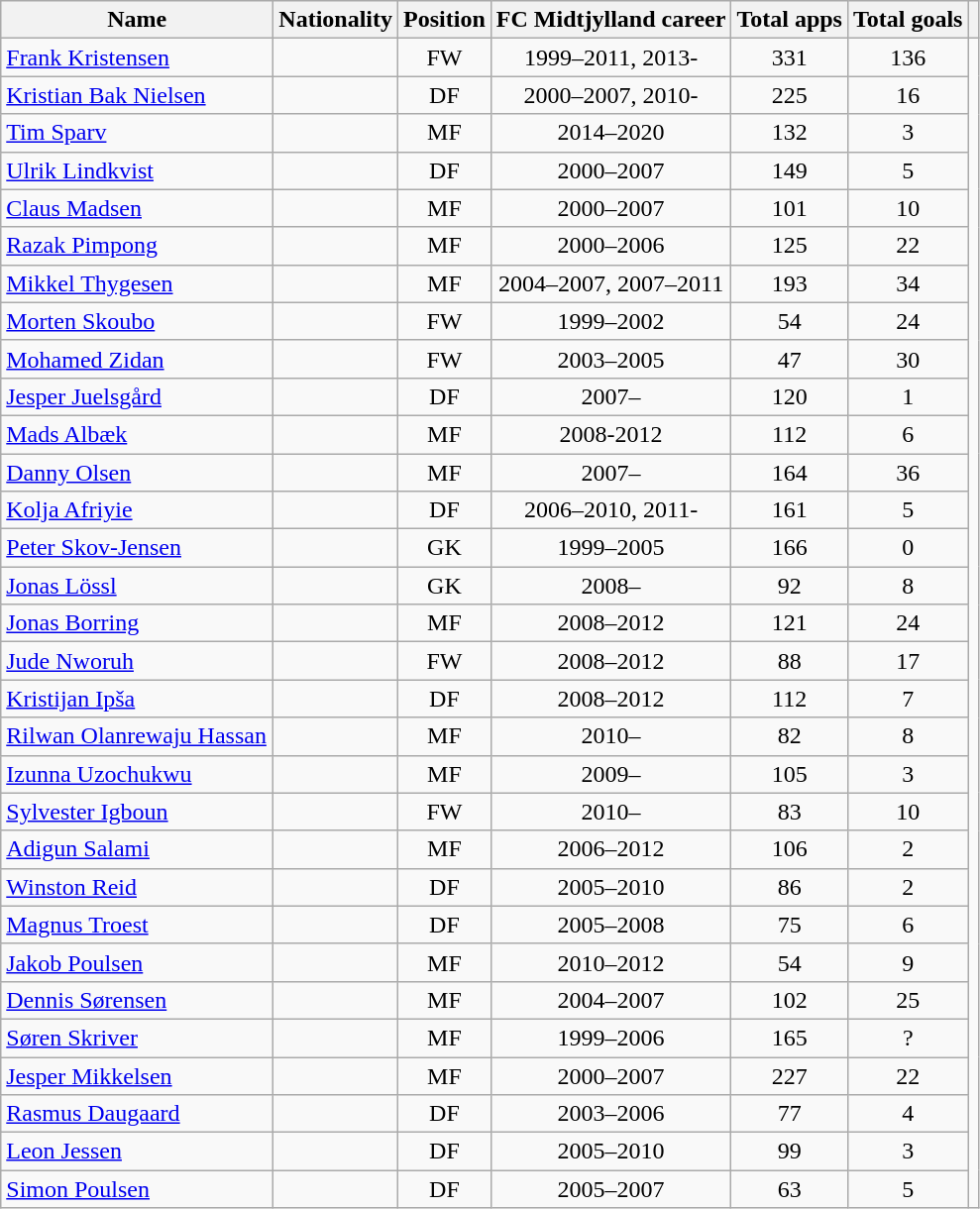<table class="wikitable sortable" style="text-align: center;">
<tr>
<th style="width:11em">Name</th>
<th>Nationality</th>
<th>Position</th>
<th>FC Midtjylland career</th>
<th>Total apps</th>
<th>Total goals</th>
<th></th>
</tr>
<tr>
<td align="left"><a href='#'>Frank Kristensen</a></td>
<td></td>
<td>FW</td>
<td>1999–2011, 2013-</td>
<td>331</td>
<td>136</td>
</tr>
<tr>
<td align="left"><a href='#'>Kristian Bak Nielsen</a></td>
<td></td>
<td>DF</td>
<td>2000–2007, 2010-</td>
<td>225</td>
<td>16</td>
</tr>
<tr>
<td align="left"><a href='#'>Tim Sparv</a></td>
<td></td>
<td>MF</td>
<td>2014–2020</td>
<td>132</td>
<td>3</td>
</tr>
<tr>
<td align="left"><a href='#'>Ulrik Lindkvist</a></td>
<td></td>
<td>DF</td>
<td>2000–2007</td>
<td>149</td>
<td>5</td>
</tr>
<tr>
<td align="left"><a href='#'>Claus Madsen</a></td>
<td></td>
<td>MF</td>
<td>2000–2007</td>
<td>101</td>
<td>10</td>
</tr>
<tr>
<td align="left"><a href='#'>Razak Pimpong</a></td>
<td></td>
<td>MF</td>
<td>2000–2006</td>
<td>125</td>
<td>22</td>
</tr>
<tr>
<td align="left"><a href='#'>Mikkel Thygesen</a></td>
<td></td>
<td>MF</td>
<td>2004–2007, 2007–2011</td>
<td>193</td>
<td>34</td>
</tr>
<tr>
<td align="left"><a href='#'>Morten Skoubo</a></td>
<td></td>
<td>FW</td>
<td>1999–2002</td>
<td>54</td>
<td>24</td>
</tr>
<tr>
<td align="left"><a href='#'>Mohamed Zidan</a></td>
<td></td>
<td>FW</td>
<td>2003–2005</td>
<td>47</td>
<td>30</td>
</tr>
<tr>
<td align="left"><a href='#'>Jesper Juelsgård</a></td>
<td></td>
<td>DF</td>
<td>2007–</td>
<td>120</td>
<td>1</td>
</tr>
<tr>
<td align="left"><a href='#'>Mads Albæk</a></td>
<td></td>
<td>MF</td>
<td>2008-2012</td>
<td>112</td>
<td>6</td>
</tr>
<tr>
<td align="left"><a href='#'>Danny Olsen</a></td>
<td></td>
<td>MF</td>
<td>2007–</td>
<td>164</td>
<td>36</td>
</tr>
<tr>
<td align="left"><a href='#'>Kolja Afriyie</a></td>
<td></td>
<td>DF</td>
<td>2006–2010, 2011-</td>
<td>161</td>
<td>5</td>
</tr>
<tr>
<td align="left"><a href='#'>Peter Skov-Jensen</a></td>
<td></td>
<td>GK</td>
<td>1999–2005</td>
<td>166</td>
<td>0</td>
</tr>
<tr>
<td align="left"><a href='#'>Jonas Lössl</a></td>
<td></td>
<td>GK</td>
<td>2008–</td>
<td>92</td>
<td>8</td>
</tr>
<tr>
<td align="left"><a href='#'>Jonas Borring</a></td>
<td></td>
<td>MF</td>
<td>2008–2012</td>
<td>121</td>
<td>24</td>
</tr>
<tr>
<td align="left"><a href='#'>Jude Nworuh</a></td>
<td></td>
<td>FW</td>
<td>2008–2012</td>
<td>88</td>
<td>17</td>
</tr>
<tr>
<td align="left"><a href='#'>Kristijan Ipša</a></td>
<td></td>
<td>DF</td>
<td>2008–2012</td>
<td>112</td>
<td>7</td>
</tr>
<tr>
<td align="left"><a href='#'>Rilwan Olanrewaju Hassan</a></td>
<td></td>
<td>MF</td>
<td>2010–</td>
<td>82</td>
<td>8</td>
</tr>
<tr>
<td align="left"><a href='#'>Izunna Uzochukwu</a></td>
<td></td>
<td>MF</td>
<td>2009–</td>
<td>105</td>
<td>3</td>
</tr>
<tr>
<td align="left"><a href='#'>Sylvester Igboun</a></td>
<td></td>
<td>FW</td>
<td>2010–</td>
<td>83</td>
<td>10</td>
</tr>
<tr>
<td align="left"><a href='#'>Adigun Salami</a></td>
<td></td>
<td>MF</td>
<td>2006–2012</td>
<td>106</td>
<td>2</td>
</tr>
<tr>
<td align="left"><a href='#'>Winston Reid</a></td>
<td></td>
<td>DF</td>
<td>2005–2010</td>
<td>86</td>
<td>2</td>
</tr>
<tr>
<td align="left"><a href='#'>Magnus Troest</a></td>
<td></td>
<td>DF</td>
<td>2005–2008</td>
<td>75</td>
<td>6</td>
</tr>
<tr>
<td align="left"><a href='#'>Jakob Poulsen</a></td>
<td></td>
<td>MF</td>
<td>2010–2012</td>
<td>54</td>
<td>9</td>
</tr>
<tr>
<td align="left"><a href='#'>Dennis Sørensen</a></td>
<td></td>
<td>MF</td>
<td>2004–2007</td>
<td>102</td>
<td>25</td>
</tr>
<tr>
<td align="left"><a href='#'>Søren Skriver</a></td>
<td></td>
<td>MF</td>
<td>1999–2006</td>
<td>165</td>
<td>?</td>
</tr>
<tr>
<td align="left"><a href='#'>Jesper Mikkelsen</a></td>
<td></td>
<td>MF</td>
<td>2000–2007</td>
<td>227</td>
<td>22</td>
</tr>
<tr>
<td align="left"><a href='#'>Rasmus Daugaard</a></td>
<td></td>
<td>DF</td>
<td>2003–2006</td>
<td>77</td>
<td>4</td>
</tr>
<tr>
<td align="left"><a href='#'>Leon Jessen</a></td>
<td></td>
<td>DF</td>
<td>2005–2010</td>
<td>99</td>
<td>3</td>
</tr>
<tr>
<td align="left"><a href='#'>Simon Poulsen</a></td>
<td></td>
<td>DF</td>
<td>2005–2007</td>
<td>63</td>
<td>5</td>
</tr>
</table>
